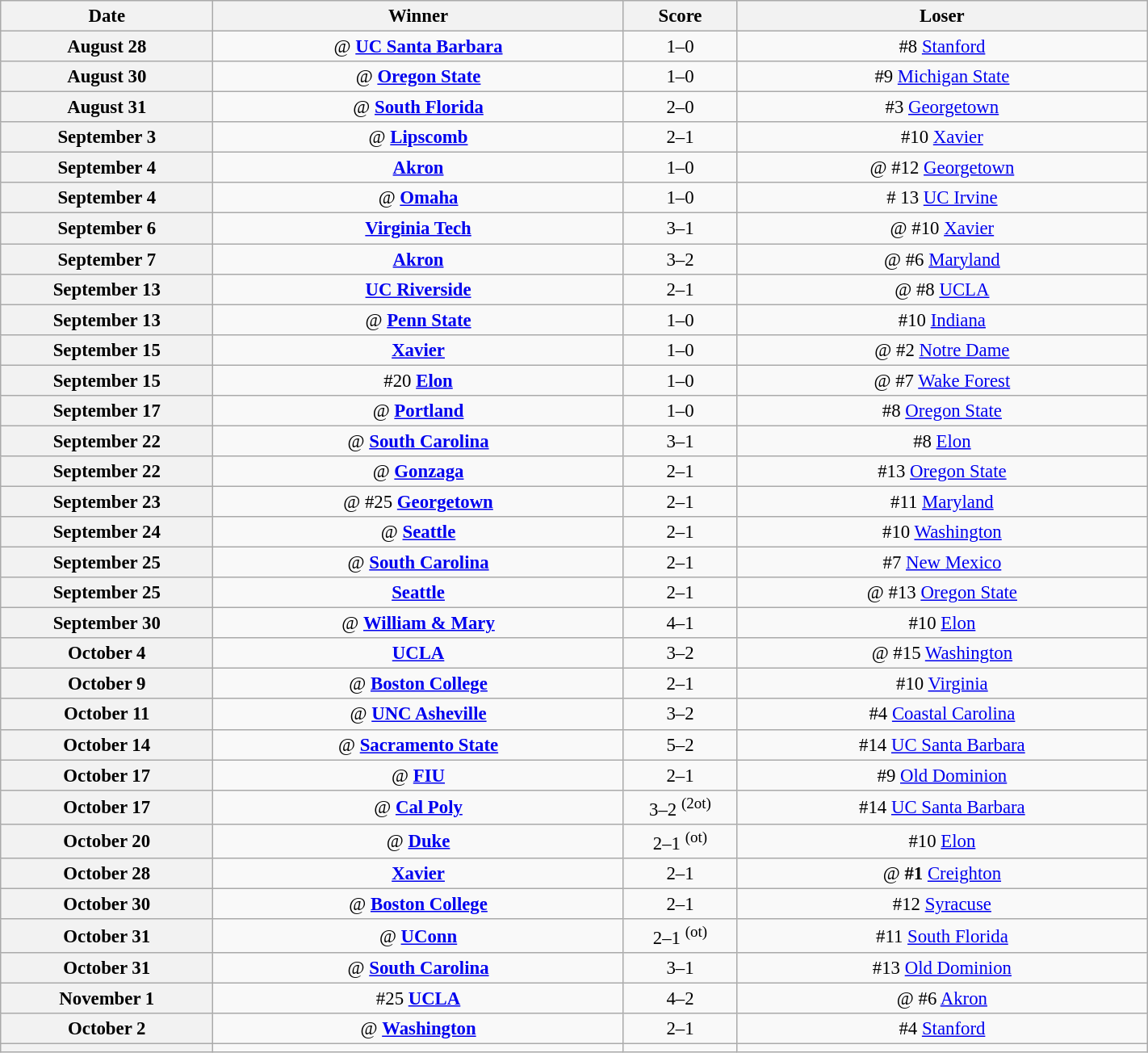<table class="wikitable" align="center" style="font-size:95%; width:75%">
<tr>
<th width="100">Date</th>
<th width="200">Winner</th>
<th width="50">Score</th>
<th width="200">Loser</th>
</tr>
<tr>
<th>August 28</th>
<td align="center">@ <strong><a href='#'>UC Santa Barbara</a></strong></td>
<td align="center">1–0</td>
<td align="center">#8 <a href='#'>Stanford</a></td>
</tr>
<tr>
<th>August 30</th>
<td align="center">@ <strong><a href='#'>Oregon State</a></strong></td>
<td align="center">1–0</td>
<td align="center">#9 <a href='#'>Michigan State</a></td>
</tr>
<tr>
<th>August 31</th>
<td align="center">@ <strong><a href='#'>South Florida</a></strong></td>
<td align="center">2–0</td>
<td align="center">#3 <a href='#'>Georgetown</a></td>
</tr>
<tr>
<th>September 3</th>
<td align="center">@ <strong><a href='#'>Lipscomb</a></strong></td>
<td align="center">2–1</td>
<td align="center">#10 <a href='#'>Xavier</a></td>
</tr>
<tr>
<th>September 4</th>
<td align="center"><strong><a href='#'>Akron</a></strong></td>
<td align="center">1–0</td>
<td align="center">@ #12 <a href='#'>Georgetown</a></td>
</tr>
<tr>
<th>September 4</th>
<td align="center">@ <strong><a href='#'>Omaha</a></strong></td>
<td align="center">1–0</td>
<td align="center"># 13 <a href='#'>UC Irvine</a></td>
</tr>
<tr>
<th>September 6</th>
<td align="center"><strong><a href='#'>Virginia Tech</a></strong></td>
<td align="center">3–1</td>
<td align="center">@ #10 <a href='#'>Xavier</a></td>
</tr>
<tr>
<th>September 7</th>
<td align="center"><strong><a href='#'>Akron</a></strong></td>
<td align="center">3–2</td>
<td align="center">@ #6 <a href='#'>Maryland</a></td>
</tr>
<tr>
<th>September 13</th>
<td align="center"><strong><a href='#'>UC Riverside</a></strong></td>
<td align="center">2–1</td>
<td align="center">@ #8 <a href='#'>UCLA</a></td>
</tr>
<tr>
<th>September 13</th>
<td align="center">@ <strong><a href='#'>Penn State</a></strong></td>
<td align="center">1–0</td>
<td align="center">#10 <a href='#'>Indiana</a></td>
</tr>
<tr>
<th>September 15</th>
<td align="center"><strong> <a href='#'>Xavier</a></strong></td>
<td align="center">1–0</td>
<td align="center">@ #2 <a href='#'>Notre Dame</a></td>
</tr>
<tr>
<th>September 15</th>
<td align="center">#20 <strong><a href='#'>Elon</a></strong></td>
<td align="center">1–0</td>
<td align="center">@ #7 <a href='#'>Wake Forest</a></td>
</tr>
<tr>
<th>September 17</th>
<td align="center">@ <strong><a href='#'>Portland</a></strong></td>
<td align="center">1–0</td>
<td align="center">#8 <a href='#'>Oregon State</a></td>
</tr>
<tr>
<th>September 22</th>
<td align="center">@ <strong><a href='#'>South Carolina</a></strong></td>
<td align="center">3–1</td>
<td align="center">#8 <a href='#'>Elon</a></td>
</tr>
<tr>
<th>September 22</th>
<td align="center">@ <strong><a href='#'>Gonzaga</a></strong></td>
<td align="center">2–1</td>
<td align="center">#13 <a href='#'>Oregon State</a></td>
</tr>
<tr>
<th>September 23</th>
<td align="center">@ #25 <strong><a href='#'>Georgetown</a></strong></td>
<td align="center">2–1</td>
<td align="center">#11 <a href='#'>Maryland</a></td>
</tr>
<tr>
<th>September 24</th>
<td align="center">@ <strong><a href='#'>Seattle</a></strong></td>
<td align="center">2–1</td>
<td align="center">#10 <a href='#'>Washington</a></td>
</tr>
<tr>
<th>September 25</th>
<td align="center">@ <strong><a href='#'>South Carolina</a></strong></td>
<td align="center">2–1</td>
<td align="center">#7 <a href='#'>New Mexico</a></td>
</tr>
<tr>
<th>September 25</th>
<td align="center"><strong><a href='#'>Seattle</a></strong></td>
<td align="center">2–1</td>
<td align="center">@ #13 <a href='#'>Oregon State</a></td>
</tr>
<tr>
<th>September 30</th>
<td align="center">@ <strong><a href='#'>William & Mary</a></strong></td>
<td align="center">4–1</td>
<td align="center">#10 <a href='#'>Elon</a></td>
</tr>
<tr>
<th>October 4</th>
<td align="center"><strong><a href='#'>UCLA</a></strong></td>
<td align="center">3–2</td>
<td align="center">@ #15 <a href='#'>Washington</a></td>
</tr>
<tr>
<th>October 9</th>
<td align="center">@ <strong><a href='#'>Boston College</a></strong></td>
<td align="center">2–1</td>
<td align="center">#10 <a href='#'>Virginia</a></td>
</tr>
<tr>
<th>October 11</th>
<td align="center">@ <strong><a href='#'>UNC Asheville</a></strong></td>
<td align="center">3–2</td>
<td align="center">#4 <a href='#'>Coastal Carolina</a></td>
</tr>
<tr>
<th>October 14</th>
<td align="center">@ <strong><a href='#'>Sacramento State</a></strong></td>
<td align="center">5–2</td>
<td align="center">#14 <a href='#'>UC Santa Barbara</a></td>
</tr>
<tr>
<th>October 17</th>
<td align="center">@ <strong><a href='#'>FIU</a></strong></td>
<td align="center">2–1</td>
<td align="center">#9 <a href='#'>Old Dominion</a></td>
</tr>
<tr>
<th>October 17</th>
<td align="center">@ <strong><a href='#'>Cal Poly</a></strong></td>
<td align="center">3–2 <sup>(2ot)</sup></td>
<td align="center">#14 <a href='#'>UC Santa Barbara</a></td>
</tr>
<tr>
<th>October 20</th>
<td align="center">@ <strong><a href='#'>Duke</a></strong></td>
<td align="center">2–1 <sup>(ot)</sup></td>
<td align="center">#10 <a href='#'>Elon</a></td>
</tr>
<tr>
<th>October 28</th>
<td align="center"><strong><a href='#'>Xavier</a></strong></td>
<td align="center">2–1</td>
<td align="center">@ <strong>#1</strong> <a href='#'>Creighton</a></td>
</tr>
<tr>
<th>October 30</th>
<td align="center">@ <strong><a href='#'>Boston College</a></strong></td>
<td align="center">2–1</td>
<td align="center">#12 <a href='#'>Syracuse</a></td>
</tr>
<tr>
<th>October 31</th>
<td align="center">@ <strong><a href='#'>UConn</a></strong></td>
<td align="center">2–1 <sup>(ot)</sup></td>
<td align="center">#11 <a href='#'>South Florida</a></td>
</tr>
<tr>
<th>October 31</th>
<td align="center">@ <strong><a href='#'>South Carolina</a></strong></td>
<td align="center">3–1</td>
<td align="center">#13 <a href='#'>Old Dominion</a></td>
</tr>
<tr>
<th>November 1</th>
<td align="center">#25 <strong><a href='#'>UCLA</a></strong></td>
<td align="center">4–2</td>
<td align="center">@ #6 <a href='#'>Akron</a></td>
</tr>
<tr>
<th>October 2</th>
<td align="center">@ <strong><a href='#'>Washington</a></strong></td>
<td align="center">2–1</td>
<td align="center">#4 <a href='#'>Stanford</a></td>
</tr>
<tr>
<th></th>
<td align="center"></td>
<td align="center"></td>
<td align="center"></td>
</tr>
</table>
